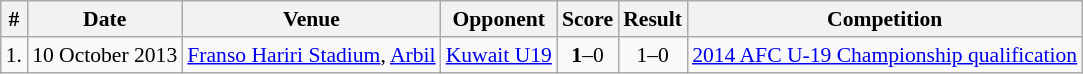<table class="wikitable" style="font-size:90%">
<tr>
<th>#</th>
<th>Date</th>
<th>Venue</th>
<th>Opponent</th>
<th>Score</th>
<th>Result</th>
<th>Competition</th>
</tr>
<tr>
<td>1.</td>
<td>10 October 2013</td>
<td><a href='#'>Franso Hariri Stadium</a>, <a href='#'>Arbil</a></td>
<td> <a href='#'>Kuwait U19</a></td>
<td style="text-align:center;"><strong>1</strong>–0</td>
<td style="text-align:center;">1–0</td>
<td><a href='#'>2014 AFC U-19 Championship qualification</a></td>
</tr>
</table>
